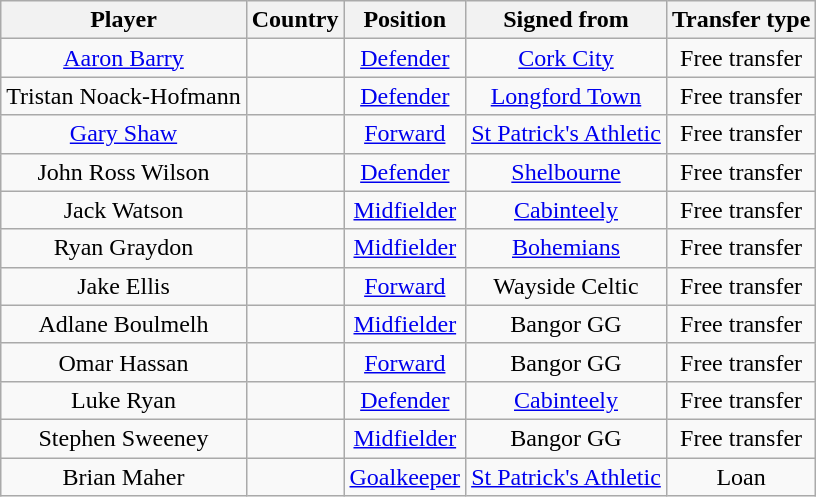<table class="wikitable" style="text-align:center">
<tr>
<th>Player</th>
<th>Country</th>
<th>Position</th>
<th>Signed from</th>
<th>Transfer type</th>
</tr>
<tr>
<td><a href='#'>Aaron Barry</a></td>
<td></td>
<td><a href='#'>Defender</a></td>
<td> <a href='#'>Cork City</a></td>
<td>Free transfer</td>
</tr>
<tr>
<td>Tristan Noack-Hofmann</td>
<td></td>
<td><a href='#'>Defender</a></td>
<td><a href='#'>Longford Town</a></td>
<td>Free transfer</td>
</tr>
<tr>
<td><a href='#'>Gary Shaw</a></td>
<td></td>
<td><a href='#'>Forward</a></td>
<td> <a href='#'>St Patrick's Athletic</a></td>
<td>Free transfer</td>
</tr>
<tr>
<td>John Ross Wilson</td>
<td></td>
<td><a href='#'>Defender</a></td>
<td> <a href='#'>Shelbourne</a></td>
<td>Free transfer</td>
</tr>
<tr>
<td>Jack Watson</td>
<td></td>
<td><a href='#'>Midfielder</a></td>
<td> <a href='#'>Cabinteely</a></td>
<td>Free transfer</td>
</tr>
<tr>
<td>Ryan Graydon</td>
<td></td>
<td><a href='#'>Midfielder</a></td>
<td> <a href='#'>Bohemians</a></td>
<td>Free transfer</td>
</tr>
<tr>
<td>Jake Ellis</td>
<td></td>
<td><a href='#'>Forward</a></td>
<td> Wayside Celtic</td>
<td>Free transfer</td>
</tr>
<tr>
<td>Adlane Boulmelh</td>
<td></td>
<td><a href='#'>Midfielder</a></td>
<td> Bangor GG</td>
<td>Free transfer</td>
</tr>
<tr>
<td>Omar Hassan</td>
<td></td>
<td><a href='#'>Forward</a></td>
<td> Bangor GG</td>
<td>Free transfer</td>
</tr>
<tr>
<td>Luke Ryan</td>
<td></td>
<td><a href='#'>Defender</a></td>
<td> <a href='#'>Cabinteely</a></td>
<td>Free transfer</td>
</tr>
<tr>
<td>Stephen Sweeney</td>
<td></td>
<td><a href='#'>Midfielder</a></td>
<td> Bangor GG</td>
<td>Free transfer</td>
</tr>
<tr>
<td>Brian Maher</td>
<td></td>
<td><a href='#'>Goalkeeper</a></td>
<td> <a href='#'>St Patrick's Athletic</a></td>
<td>Loan</td>
</tr>
</table>
